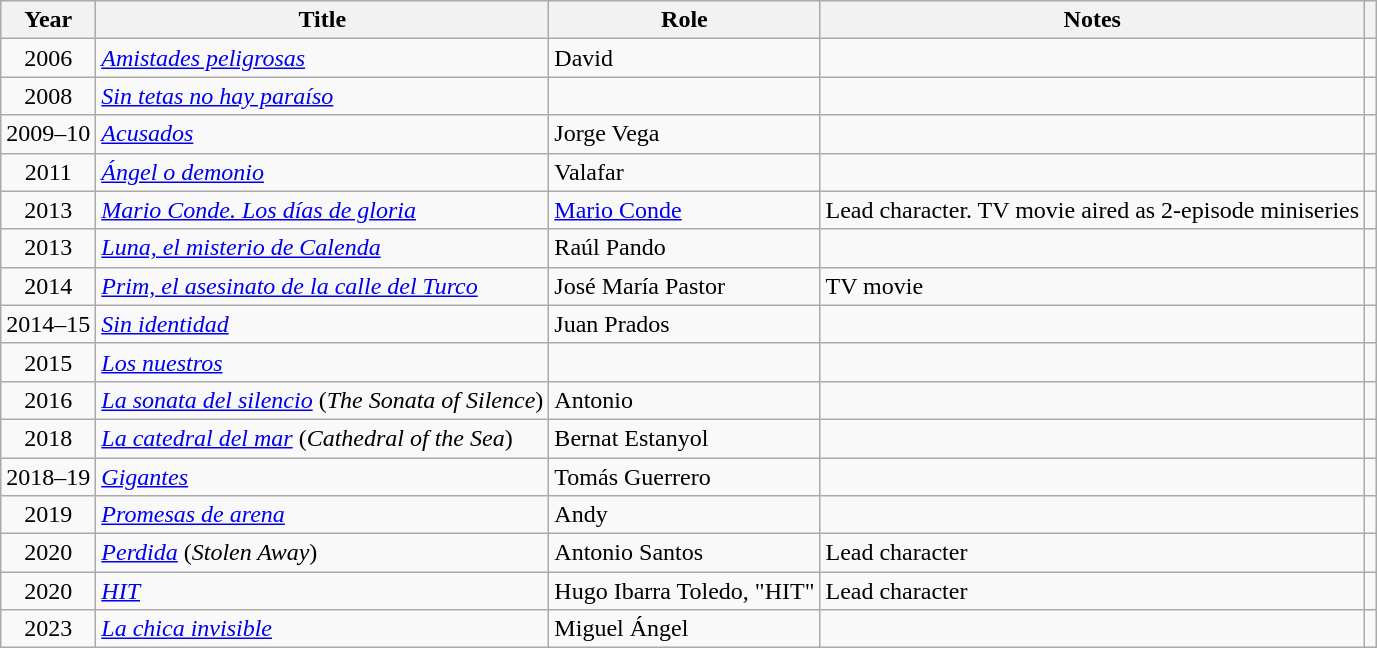<table class="wikitable sortable">
<tr>
<th>Year</th>
<th>Title</th>
<th>Role</th>
<th class="unsortable">Notes</th>
<th></th>
</tr>
<tr>
<td align = "center">2006</td>
<td><a href='#'><em>Amistades peligrosas</em></a></td>
<td>David</td>
<td></td>
<td align = "center"></td>
</tr>
<tr>
<td align = "center">2008</td>
<td><a href='#'><em>Sin tetas no hay paraíso</em></a></td>
<td></td>
<td></td>
<td align = "center"></td>
</tr>
<tr>
<td align = "center">2009–10</td>
<td><em><a href='#'>Acusados</a></em></td>
<td>Jorge Vega</td>
<td></td>
<td align = "center"></td>
</tr>
<tr>
<td align = "center">2011</td>
<td><em><a href='#'>Ángel o demonio</a></em></td>
<td>Valafar</td>
<td></td>
<td align = "center"></td>
</tr>
<tr>
<td align = "center">2013</td>
<td><em><a href='#'>Mario Conde. Los días de gloria</a></em></td>
<td><a href='#'>Mario Conde</a></td>
<td>Lead character. TV movie aired as 2-episode miniseries</td>
<td align = "center"></td>
</tr>
<tr>
<td align = "center">2013</td>
<td><em><a href='#'>Luna, el misterio de Calenda</a></em></td>
<td>Raúl Pando</td>
<td></td>
<td align = "center"></td>
</tr>
<tr>
<td align = "center">2014</td>
<td><em><a href='#'>Prim, el asesinato de la calle del Turco</a></em></td>
<td>José María Pastor</td>
<td>TV movie</td>
<td align = "center"></td>
</tr>
<tr>
<td>2014–15</td>
<td><em><a href='#'>Sin identidad</a></em></td>
<td>Juan Prados</td>
<td></td>
<td align = "center"></td>
</tr>
<tr>
<td align = "center">2015</td>
<td><em><a href='#'>Los nuestros</a></em></td>
<td></td>
<td></td>
<td align = "center"></td>
</tr>
<tr>
<td align = "center">2016</td>
<td><em><a href='#'>La sonata del silencio</a></em> (<em>The Sonata of Silence</em>)</td>
<td>Antonio</td>
<td></td>
<td align = "center"></td>
</tr>
<tr>
<td align = "center">2018</td>
<td><a href='#'><em>La catedral del mar</em></a> (<em>Cathedral of the Sea</em>)</td>
<td>Bernat Estanyol</td>
<td></td>
<td align = "center"></td>
</tr>
<tr>
<td align = "center">2018–19</td>
<td><a href='#'><em>Gigantes</em></a></td>
<td>Tomás Guerrero</td>
<td></td>
<td align = "center"></td>
</tr>
<tr>
<td align = "center">2019</td>
<td><em><a href='#'>Promesas de arena</a></em></td>
<td>Andy</td>
<td></td>
<td align = "center"></td>
</tr>
<tr>
<td align = "center">2020</td>
<td><a href='#'><em>Perdida</em></a> (<em>Stolen Away</em>)</td>
<td>Antonio Santos</td>
<td>Lead character</td>
<td align = "center"></td>
</tr>
<tr>
<td align = "center">2020</td>
<td><a href='#'><em>HIT</em></a></td>
<td>Hugo Ibarra Toledo, "HIT"</td>
<td>Lead character</td>
<td align = "center"></td>
</tr>
<tr>
<td align = "center">2023</td>
<td><em><a href='#'>La chica invisible</a></em></td>
<td>Miguel Ángel</td>
<td></td>
<td></td>
</tr>
</table>
